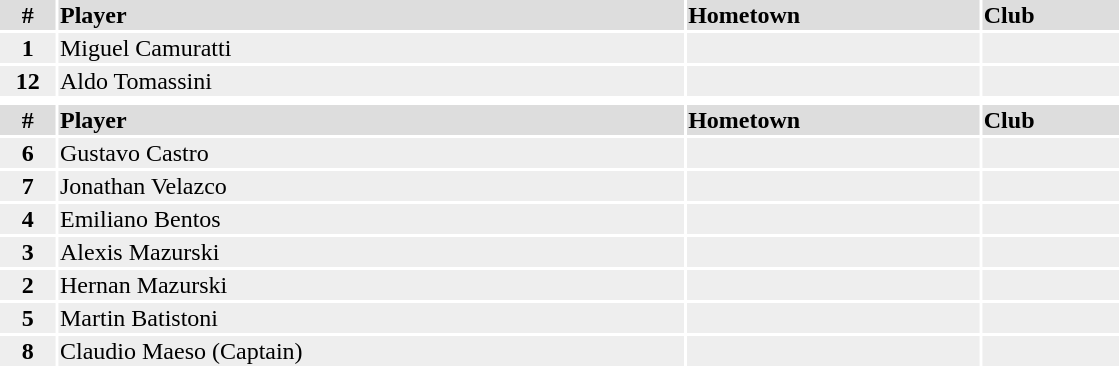<table width=750>
<tr>
<th colspan=9></th>
</tr>
<tr bgcolor="#dddddd">
<th width=5%>#</th>
<td align=left!!width=35%><strong>Player</strong></td>
<td align=center!!width=20%><strong>Hometown</strong></td>
<td align=center!!width=35%><strong>Club</strong></td>
</tr>
<tr bgcolor="#eeeeee">
<td align=center><strong>1</strong></td>
<td>Miguel Camuratti</td>
<td></td>
<td></td>
</tr>
<tr bgcolor="#eeeeee">
<td align=center><strong>12</strong></td>
<td>Aldo Tomassini</td>
<td></td>
<td></td>
</tr>
<tr>
<th colspan=9></th>
</tr>
<tr bgcolor="#dddddd">
<th width=5%>#</th>
<td align=left!!width=35%><strong>Player</strong></td>
<td align=center!!width=20%><strong>Hometown</strong></td>
<td align=center!!width=35%><strong>Club</strong></td>
</tr>
<tr bgcolor="#eeeeee">
<td align=center><strong>6</strong></td>
<td>Gustavo Castro</td>
<td></td>
<td></td>
</tr>
<tr bgcolor="#eeeeee">
<td align=center><strong>7</strong></td>
<td>Jonathan Velazco</td>
<td></td>
<td></td>
</tr>
<tr bgcolor="#eeeeee">
<td align=center><strong>4</strong></td>
<td>Emiliano Bentos</td>
<td></td>
<td></td>
</tr>
<tr bgcolor="#eeeeee">
<td align=center><strong>3</strong></td>
<td>Alexis Mazurski</td>
<td></td>
<td></td>
</tr>
<tr bgcolor="#eeeeee">
<td align=center><strong>2</strong></td>
<td>Hernan Mazurski</td>
<td></td>
<td></td>
</tr>
<tr bgcolor="#eeeeee">
<td align=center><strong>5</strong></td>
<td>Martin Batistoni</td>
<td></td>
<td></td>
</tr>
<tr bgcolor="#eeeeee">
<td align=center><strong>8</strong></td>
<td>Claudio Maeso (Captain)</td>
<td></td>
<td></td>
</tr>
</table>
